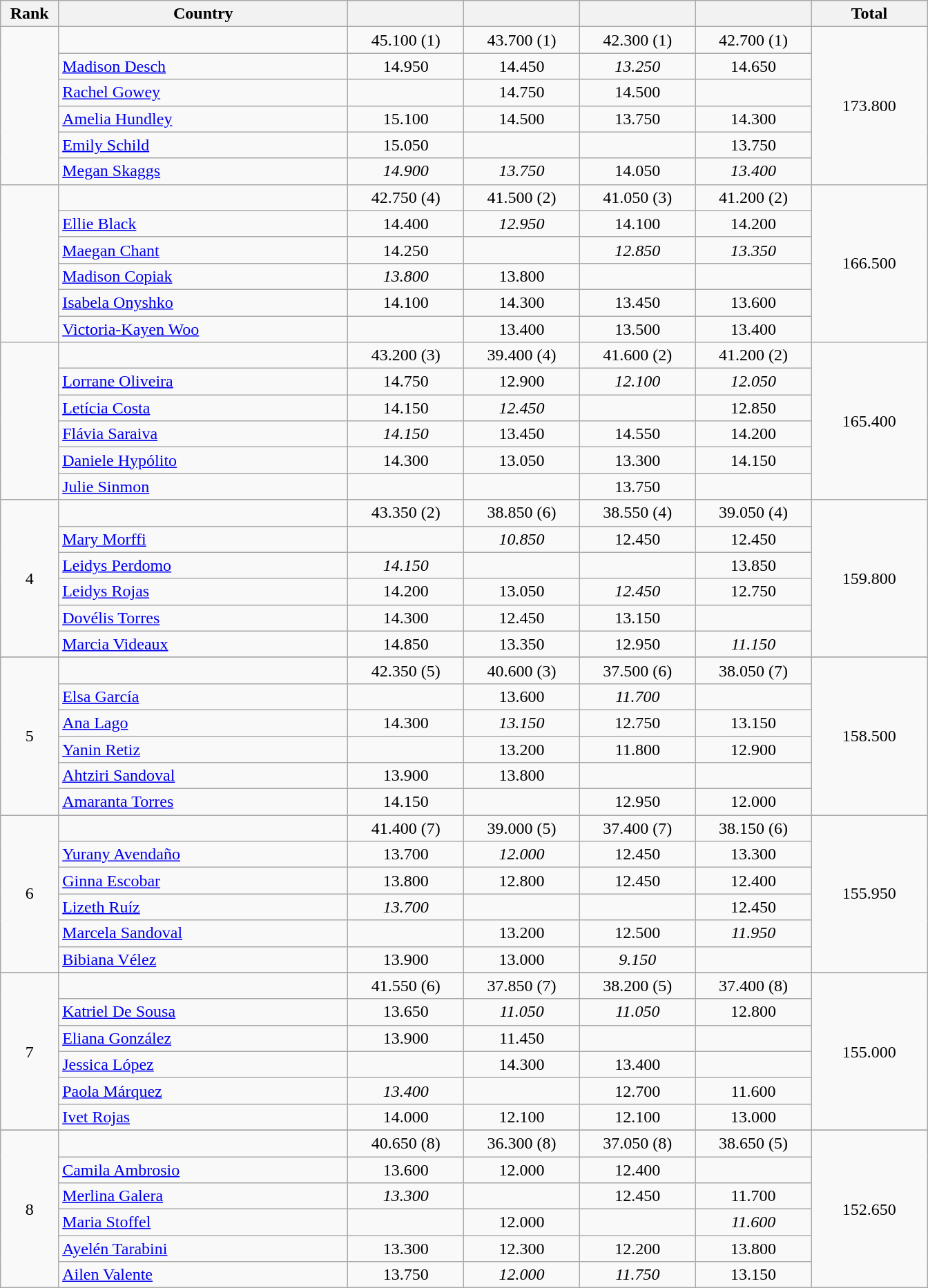<table class="wikitable">
<tr>
<th width="5%">Rank</th>
<th width="25%">Country</th>
<th width="10%"></th>
<th width="10%"></th>
<th width="10%"></th>
<th width="10%"></th>
<th width="10%">Total</th>
</tr>
<tr>
<td rowspan=6 align="center"></td>
<td></td>
<td align="center">45.100 (1)</td>
<td align="center">43.700 (1)</td>
<td align="center">42.300 (1)</td>
<td align="center">42.700 (1)</td>
<td align="center" rowspan=6>173.800</td>
</tr>
<tr>
<td><a href='#'>Madison Desch</a></td>
<td align="center">14.950</td>
<td align="center">14.450</td>
<td align="center"><em>13.250</em></td>
<td align="center">14.650</td>
</tr>
<tr>
<td><a href='#'>Rachel Gowey</a></td>
<td align="center"></td>
<td align="center">14.750</td>
<td align="center">14.500</td>
<td align="center"></td>
</tr>
<tr>
<td><a href='#'>Amelia Hundley</a></td>
<td align="center">15.100</td>
<td align="center">14.500</td>
<td align="center">13.750</td>
<td align="center">14.300</td>
</tr>
<tr>
<td><a href='#'>Emily Schild</a></td>
<td align="center">15.050</td>
<td align="center"></td>
<td align="center"></td>
<td align="center">13.750</td>
</tr>
<tr>
<td><a href='#'>Megan Skaggs</a></td>
<td align="center"><em>14.900</em></td>
<td align="center"><em>13.750</em></td>
<td align="center">14.050</td>
<td align="center"><em>13.400</em></td>
</tr>
<tr>
<td rowspan=6 align="center"></td>
<td></td>
<td align="center">42.750 (4)</td>
<td align="center">41.500 (2)</td>
<td align="center">41.050 (3)</td>
<td align="center">41.200 (2)</td>
<td align="center" rowspan=6>166.500</td>
</tr>
<tr>
<td><a href='#'>Ellie Black</a></td>
<td align="center">14.400</td>
<td align="center"><em>12.950</em></td>
<td align="center">14.100</td>
<td align="center">14.200</td>
</tr>
<tr>
<td><a href='#'>Maegan Chant</a></td>
<td align="center">14.250</td>
<td align="center"></td>
<td align="center"><em>12.850</em></td>
<td align="center"><em>13.350</em></td>
</tr>
<tr>
<td><a href='#'>Madison Copiak</a></td>
<td align="center"><em>13.800</em></td>
<td align="center">13.800</td>
<td align="center"></td>
<td align="center"></td>
</tr>
<tr>
<td><a href='#'>Isabela Onyshko</a></td>
<td align="center">14.100</td>
<td align="center">14.300</td>
<td align="center">13.450</td>
<td align="center">13.600</td>
</tr>
<tr>
<td><a href='#'>Victoria-Kayen Woo</a></td>
<td align="center"></td>
<td align="center">13.400</td>
<td align="center">13.500</td>
<td align="center">13.400</td>
</tr>
<tr>
<td rowspan=6 align="center"></td>
<td></td>
<td align="center">43.200 (3)</td>
<td align="center">39.400 (4)</td>
<td align="center">41.600 (2)</td>
<td align="center">41.200 (2)</td>
<td align="center" rowspan=6>165.400</td>
</tr>
<tr>
<td><a href='#'>Lorrane Oliveira</a></td>
<td align="center">14.750</td>
<td align="center">12.900</td>
<td align="center"><em>12.100</em></td>
<td align="center"><em>12.050</em></td>
</tr>
<tr>
<td><a href='#'>Letícia Costa</a></td>
<td align="center">14.150</td>
<td align="center"><em>12.450</em></td>
<td align="center"></td>
<td align="center">12.850</td>
</tr>
<tr>
<td><a href='#'>Flávia Saraiva</a></td>
<td align="center"><em>14.150</em></td>
<td align="center">13.450</td>
<td align="center">14.550</td>
<td align="center">14.200</td>
</tr>
<tr>
<td><a href='#'>Daniele Hypólito</a></td>
<td align="center">14.300</td>
<td align="center">13.050</td>
<td align="center">13.300</td>
<td align="center">14.150</td>
</tr>
<tr>
<td><a href='#'>Julie Sinmon</a></td>
<td align="center"></td>
<td align="center"></td>
<td align="center">13.750</td>
<td align="center"></td>
</tr>
<tr>
<td rowspan=6 align="center">4</td>
<td></td>
<td align="center">43.350 (2)</td>
<td align="center">38.850 (6)</td>
<td align="center">38.550 (4)</td>
<td align="center">39.050 (4)</td>
<td align="center" rowspan=6>159.800</td>
</tr>
<tr>
<td><a href='#'>Mary Morffi</a></td>
<td align="center"></td>
<td align="center"><em>10.850</em></td>
<td align="center">12.450</td>
<td align="center">12.450</td>
</tr>
<tr>
<td><a href='#'>Leidys Perdomo</a></td>
<td align="center"><em>14.150</em></td>
<td align="center"></td>
<td align="center"></td>
<td align="center">13.850</td>
</tr>
<tr>
<td><a href='#'>Leidys Rojas</a></td>
<td align="center">14.200</td>
<td align="center">13.050</td>
<td align="center"><em>12.450</em></td>
<td align="center">12.750</td>
</tr>
<tr>
<td><a href='#'>Dovélis Torres</a></td>
<td align="center">14.300</td>
<td align="center">12.450</td>
<td align="center">13.150</td>
<td align="center"></td>
</tr>
<tr>
<td><a href='#'>Marcia Videaux</a></td>
<td align="center">14.850</td>
<td align="center">13.350</td>
<td align="center">12.950</td>
<td align="center"><em>11.150</em></td>
</tr>
<tr>
</tr>
<tr>
<td rowspan=6 align="center">5</td>
<td></td>
<td align="center">42.350 (5)</td>
<td align="center">40.600 (3)</td>
<td align="center">37.500 (6)</td>
<td align="center">38.050 (7)</td>
<td align="center" rowspan=6>158.500</td>
</tr>
<tr>
<td><a href='#'>Elsa García</a></td>
<td align="center"></td>
<td align="center">13.600</td>
<td align="center"><em>11.700</em></td>
<td align="center"></td>
</tr>
<tr>
<td><a href='#'>Ana Lago</a></td>
<td align="center">14.300</td>
<td align="center"><em>13.150</em></td>
<td align="center">12.750</td>
<td align="center">13.150</td>
</tr>
<tr>
<td><a href='#'>Yanin Retiz</a></td>
<td align="center"></td>
<td align="center">13.200</td>
<td align="center">11.800</td>
<td align="center">12.900</td>
</tr>
<tr>
<td><a href='#'>Ahtziri Sandoval</a></td>
<td align="center">13.900</td>
<td align="center">13.800</td>
<td align="center"></td>
<td align="center"></td>
</tr>
<tr>
<td><a href='#'>Amaranta Torres</a></td>
<td align="center">14.150</td>
<td align="center"></td>
<td align="center">12.950</td>
<td align="center">12.000</td>
</tr>
<tr>
<td rowspan=6 align="center">6</td>
<td></td>
<td align="center">41.400 (7)</td>
<td align="center">39.000 (5)</td>
<td align="center">37.400 (7)</td>
<td align="center">38.150 (6)</td>
<td align="center" rowspan=6>155.950</td>
</tr>
<tr>
<td><a href='#'>Yurany Avendaño</a></td>
<td align="center">13.700</td>
<td align="center"><em>12.000</em></td>
<td align="center">12.450</td>
<td align="center">13.300</td>
</tr>
<tr>
<td><a href='#'>Ginna Escobar</a></td>
<td align="center">13.800</td>
<td align="center">12.800</td>
<td align="center">12.450</td>
<td align="center">12.400</td>
</tr>
<tr>
<td><a href='#'>Lizeth Ruíz</a></td>
<td align="center"><em>13.700</em></td>
<td align="center"></td>
<td align="center"></td>
<td align="center">12.450</td>
</tr>
<tr>
<td><a href='#'>Marcela Sandoval</a></td>
<td align="center"></td>
<td align="center">13.200</td>
<td align="center">12.500</td>
<td align="center"><em>11.950</em></td>
</tr>
<tr>
<td><a href='#'>Bibiana Vélez</a></td>
<td align="center">13.900</td>
<td align="center">13.000</td>
<td align="center"><em>9.150</em></td>
<td align="center"></td>
</tr>
<tr>
</tr>
<tr>
<td rowspan=6 align="center">7</td>
<td></td>
<td align="center">41.550 (6)</td>
<td align="center">37.850 (7)</td>
<td align="center">38.200 (5)</td>
<td align="center">37.400 (8)</td>
<td align="center" rowspan=6>155.000</td>
</tr>
<tr>
<td><a href='#'>Katriel De Sousa</a></td>
<td align="center">13.650</td>
<td align="center"><em>11.050</em></td>
<td align="center"><em>11.050</em></td>
<td align="center">12.800</td>
</tr>
<tr>
<td><a href='#'>Eliana González</a></td>
<td align="center">13.900</td>
<td align="center">11.450</td>
<td align="center"></td>
<td align="center"></td>
</tr>
<tr>
<td><a href='#'>Jessica López</a></td>
<td align="center"></td>
<td align="center">14.300</td>
<td align="center">13.400</td>
<td align="center"></td>
</tr>
<tr>
<td><a href='#'>Paola Márquez</a></td>
<td align="center"><em>13.400</em></td>
<td align="center"></td>
<td align="center">12.700</td>
<td align="center">11.600</td>
</tr>
<tr>
<td><a href='#'>Ivet Rojas</a></td>
<td align="center">14.000</td>
<td align="center">12.100</td>
<td align="center">12.100</td>
<td align="center">13.000</td>
</tr>
<tr>
</tr>
<tr>
<td rowspan=6 align="center">8</td>
<td></td>
<td align="center">40.650 (8)</td>
<td align="center">36.300 (8)</td>
<td align="center">37.050 (8)</td>
<td align="center">38.650 (5)</td>
<td align="center" rowspan=6>152.650</td>
</tr>
<tr>
<td><a href='#'>Camila Ambrosio</a></td>
<td align="center">13.600</td>
<td align="center">12.000</td>
<td align="center">12.400</td>
<td align="center"></td>
</tr>
<tr>
<td><a href='#'>Merlina Galera</a></td>
<td align="center"><em>13.300</em></td>
<td align="center"></td>
<td align="center">12.450</td>
<td align="center">11.700</td>
</tr>
<tr>
<td><a href='#'>Maria Stoffel</a></td>
<td align="center"></td>
<td align="center">12.000</td>
<td align="center"></td>
<td align="center"><em>11.600</em></td>
</tr>
<tr>
<td><a href='#'>Ayelén Tarabini</a></td>
<td align="center">13.300</td>
<td align="center">12.300</td>
<td align="center">12.200</td>
<td align="center">13.800</td>
</tr>
<tr>
<td><a href='#'>Ailen Valente</a></td>
<td align="center">13.750</td>
<td align="center"><em>12.000</em></td>
<td align="center"><em>11.750</em></td>
<td align="center">13.150</td>
</tr>
</table>
